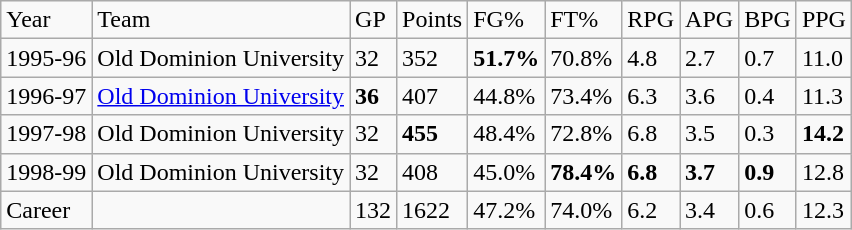<table class="wikitable">
<tr>
<td>Year</td>
<td>Team</td>
<td>GP</td>
<td>Points</td>
<td>FG%</td>
<td>FT%</td>
<td>RPG</td>
<td>APG</td>
<td>BPG</td>
<td>PPG</td>
</tr>
<tr>
<td>1995-96</td>
<td>Old Dominion University</td>
<td>32</td>
<td>352</td>
<td><strong>51.7%</strong></td>
<td>70.8%</td>
<td>4.8</td>
<td>2.7</td>
<td>0.7</td>
<td>11.0</td>
</tr>
<tr>
<td>1996-97</td>
<td><a href='#'>Old Dominion University</a></td>
<td><strong>36</strong></td>
<td>407</td>
<td>44.8%</td>
<td>73.4%</td>
<td>6.3</td>
<td>3.6</td>
<td>0.4</td>
<td>11.3</td>
</tr>
<tr>
<td>1997-98</td>
<td>Old Dominion University</td>
<td>32</td>
<td><strong>455</strong></td>
<td>48.4%</td>
<td>72.8%</td>
<td>6.8</td>
<td>3.5</td>
<td>0.3</td>
<td><strong>14.2</strong></td>
</tr>
<tr>
<td>1998-99</td>
<td>Old Dominion University</td>
<td>32</td>
<td>408</td>
<td>45.0%</td>
<td><strong>78.4%</strong></td>
<td><strong>6.8</strong></td>
<td><strong>3.7</strong></td>
<td><strong>0.9</strong></td>
<td>12.8</td>
</tr>
<tr>
<td>Career</td>
<td></td>
<td>132</td>
<td>1622</td>
<td>47.2%</td>
<td>74.0%</td>
<td>6.2</td>
<td>3.4</td>
<td>0.6</td>
<td>12.3</td>
</tr>
</table>
